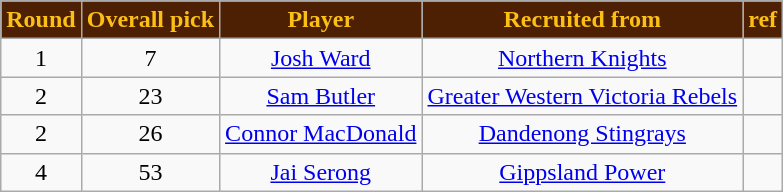<table class="wikitable" style="text-align:center">
<tr>
<th style="background: #4D2004; color: #FBBF15">Round</th>
<th style="background: #4D2004; color: #FBBF15">Overall pick</th>
<th style="background: #4D2004; color: #FBBF15">Player</th>
<th style="background: #4D2004; color: #FBBF15">Recruited from</th>
<th style="background: #4D2004; color: #FBBF15">ref</th>
</tr>
<tr>
<td>1</td>
<td>7</td>
<td><a href='#'>Josh Ward</a></td>
<td><a href='#'>Northern Knights</a></td>
<td></td>
</tr>
<tr>
<td>2</td>
<td>23</td>
<td><a href='#'>Sam Butler</a></td>
<td><a href='#'>Greater Western Victoria Rebels</a></td>
<td></td>
</tr>
<tr>
<td>2</td>
<td>26</td>
<td><a href='#'>Connor MacDonald</a></td>
<td><a href='#'>Dandenong Stingrays</a></td>
<td></td>
</tr>
<tr>
<td>4</td>
<td>53</td>
<td><a href='#'>Jai Serong</a></td>
<td><a href='#'>Gippsland Power</a></td>
<td></td>
</tr>
</table>
